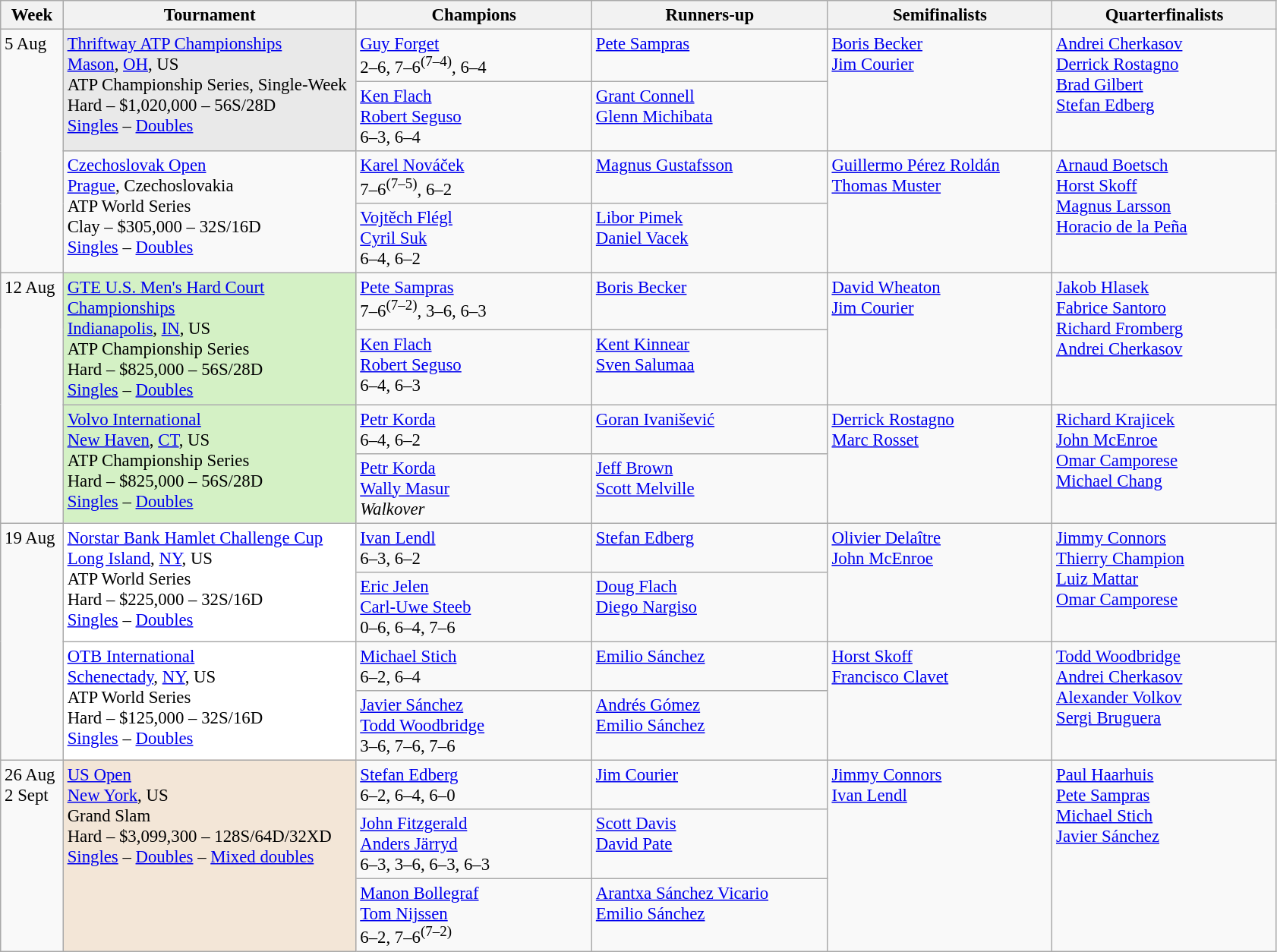<table class=wikitable style=font-size:95%>
<tr>
<th style="width:48px;">Week</th>
<th style="width:250px;">Tournament</th>
<th style="width:200px;">Champions</th>
<th style="width:200px;">Runners-up</th>
<th style="width:190px;">Semifinalists</th>
<th style="width:190px;">Quarterfinalists</th>
</tr>
<tr valign=top>
<td rowspan=4>5 Aug</td>
<td style="background:#E9E9E9;" rowspan="2"><a href='#'>Thriftway ATP Championships</a> <br>  <a href='#'>Mason</a>, <a href='#'>OH</a>, US <br> ATP Championship Series, Single-Week <br> Hard – $1,020,000 – 56S/28D <br> <a href='#'>Singles</a> – <a href='#'>Doubles</a></td>
<td> <a href='#'>Guy Forget</a> <br> 2–6, 7–6<sup>(7–4)</sup>, 6–4</td>
<td> <a href='#'>Pete Sampras</a></td>
<td rowspan=2> <a href='#'>Boris Becker</a> <br>  <a href='#'>Jim Courier</a></td>
<td rowspan=2> <a href='#'>Andrei Cherkasov</a> <br>  <a href='#'>Derrick Rostagno</a> <br>  <a href='#'>Brad Gilbert</a> <br>  <a href='#'>Stefan Edberg</a></td>
</tr>
<tr valign=top>
<td> <a href='#'>Ken Flach</a> <br>  <a href='#'>Robert Seguso</a> <br> 6–3, 6–4</td>
<td> <a href='#'>Grant Connell</a> <br>  <a href='#'>Glenn Michibata</a></td>
</tr>
<tr valign=top>
<td rowspan="2"><a href='#'>Czechoslovak Open</a> <br> <a href='#'>Prague</a>, Czechoslovakia <br> ATP World Series <br> Clay – $305,000 – 32S/16D <br> <a href='#'>Singles</a> – <a href='#'>Doubles</a></td>
<td> <a href='#'>Karel Nováček</a> <br> 7–6<sup>(7–5)</sup>, 6–2</td>
<td> <a href='#'>Magnus Gustafsson</a></td>
<td rowspan=2> <a href='#'>Guillermo Pérez Roldán</a> <br>  <a href='#'>Thomas Muster</a></td>
<td rowspan=2> <a href='#'>Arnaud Boetsch</a> <br>  <a href='#'>Horst Skoff</a> <br>  <a href='#'>Magnus Larsson</a> <br>  <a href='#'>Horacio de la Peña</a></td>
</tr>
<tr valign=top>
<td> <a href='#'>Vojtěch Flégl</a> <br>  <a href='#'>Cyril Suk</a> <br> 6–4, 6–2</td>
<td> <a href='#'>Libor Pimek</a> <br>  <a href='#'>Daniel Vacek</a></td>
</tr>
<tr valign=top>
<td rowspan=4>12 Aug</td>
<td style="background:#D4F1C5;" rowspan="2"><a href='#'>GTE U.S. Men's Hard Court Championships</a> <br> <a href='#'>Indianapolis</a>, <a href='#'>IN</a>, US <br> ATP Championship Series <br> Hard – $825,000 – 56S/28D <br> <a href='#'>Singles</a> – <a href='#'>Doubles</a></td>
<td> <a href='#'>Pete Sampras</a> <br> 7–6<sup>(7–2)</sup>, 3–6, 6–3</td>
<td> <a href='#'>Boris Becker</a></td>
<td rowspan=2> <a href='#'>David Wheaton</a> <br>  <a href='#'>Jim Courier</a></td>
<td rowspan=2> <a href='#'>Jakob Hlasek</a> <br>  <a href='#'>Fabrice Santoro</a> <br>  <a href='#'>Richard Fromberg</a> <br>  <a href='#'>Andrei Cherkasov</a></td>
</tr>
<tr valign=top>
<td> <a href='#'>Ken Flach</a> <br>  <a href='#'>Robert Seguso</a> <br> 6–4, 6–3</td>
<td> <a href='#'>Kent Kinnear</a> <br>  <a href='#'>Sven Salumaa</a></td>
</tr>
<tr valign=top>
<td style="background:#D4F1C5;" rowspan="2"><a href='#'>Volvo International</a> <br> <a href='#'>New Haven</a>, <a href='#'>CT</a>, US <br> ATP Championship Series <br> Hard – $825,000 – 56S/28D <br> <a href='#'>Singles</a> – <a href='#'>Doubles</a></td>
<td> <a href='#'>Petr Korda</a> <br> 6–4, 6–2</td>
<td> <a href='#'>Goran Ivanišević</a></td>
<td rowspan=2> <a href='#'>Derrick Rostagno</a> <br>  <a href='#'>Marc Rosset</a></td>
<td rowspan=2> <a href='#'>Richard Krajicek</a> <br>  <a href='#'>John McEnroe</a> <br>  <a href='#'>Omar Camporese</a> <br>  <a href='#'>Michael Chang</a></td>
</tr>
<tr valign=top>
<td> <a href='#'>Petr Korda</a> <br>  <a href='#'>Wally Masur</a> <br> <em>Walkover</em></td>
<td> <a href='#'>Jeff Brown</a> <br>  <a href='#'>Scott Melville</a></td>
</tr>
<tr valign=top>
<td rowspan=4>19 Aug</td>
<td style="background:#FFF;" rowspan="2"><a href='#'>Norstar Bank Hamlet Challenge Cup</a> <br> <a href='#'>Long Island</a>, <a href='#'>NY</a>, US <br> ATP World Series <br> Hard – $225,000 – 32S/16D <br> <a href='#'>Singles</a> – <a href='#'>Doubles</a></td>
<td> <a href='#'>Ivan Lendl</a> <br> 6–3, 6–2</td>
<td> <a href='#'>Stefan Edberg</a></td>
<td rowspan=2> <a href='#'>Olivier Delaître</a> <br>  <a href='#'>John McEnroe</a></td>
<td rowspan=2> <a href='#'>Jimmy Connors</a> <br>  <a href='#'>Thierry Champion</a> <br>  <a href='#'>Luiz Mattar</a> <br>  <a href='#'>Omar Camporese</a></td>
</tr>
<tr valign=top>
<td> <a href='#'>Eric Jelen</a> <br>  <a href='#'>Carl-Uwe Steeb</a> <br> 0–6, 6–4, 7–6</td>
<td> <a href='#'>Doug Flach</a> <br>  <a href='#'>Diego Nargiso</a></td>
</tr>
<tr valign=top>
<td style="background:#FFF;" rowspan="2"><a href='#'>OTB International</a> <br>  <a href='#'>Schenectady</a>, <a href='#'>NY</a>, US <br> ATP World Series <br> Hard – $125,000 – 32S/16D <br> <a href='#'>Singles</a> – <a href='#'>Doubles</a></td>
<td> <a href='#'>Michael Stich</a> <br> 6–2, 6–4</td>
<td> <a href='#'>Emilio Sánchez</a></td>
<td rowspan=2> <a href='#'>Horst Skoff</a> <br>  <a href='#'>Francisco Clavet</a></td>
<td rowspan=2> <a href='#'>Todd Woodbridge</a> <br>  <a href='#'>Andrei Cherkasov</a> <br>  <a href='#'>Alexander Volkov</a> <br>  <a href='#'>Sergi Bruguera</a></td>
</tr>
<tr valign=top>
<td> <a href='#'>Javier Sánchez</a> <br>  <a href='#'>Todd Woodbridge</a> <br> 3–6, 7–6, 7–6</td>
<td> <a href='#'>Andrés Gómez</a> <br>  <a href='#'>Emilio Sánchez</a></td>
</tr>
<tr valign=top>
<td rowspan=3>26 Aug <br> 2 Sept</td>
<td style="background:#F3E6D7;" rowspan=3><a href='#'>US Open</a> <br> <a href='#'>New York</a>, US <br> Grand Slam <br> Hard – $3,099,300 – 128S/64D/32XD <br> <a href='#'>Singles</a> – <a href='#'>Doubles</a> – <a href='#'>Mixed doubles</a></td>
<td> <a href='#'>Stefan Edberg</a> <br> 6–2, 6–4, 6–0</td>
<td> <a href='#'>Jim Courier</a></td>
<td rowspan=3> <a href='#'>Jimmy Connors</a> <br>  <a href='#'>Ivan Lendl</a></td>
<td rowspan=3> <a href='#'>Paul Haarhuis</a> <br>  <a href='#'>Pete Sampras</a> <br>  <a href='#'>Michael Stich</a> <br>  <a href='#'>Javier Sánchez</a></td>
</tr>
<tr valign=top>
<td> <a href='#'>John Fitzgerald</a> <br>  <a href='#'>Anders Järryd</a> <br> 6–3, 3–6, 6–3, 6–3</td>
<td> <a href='#'>Scott Davis</a> <br>  <a href='#'>David Pate</a></td>
</tr>
<tr valign=top>
<td> <a href='#'>Manon Bollegraf</a> <br>  <a href='#'>Tom Nijssen</a> <br> 6–2, 7–6<sup>(7–2)</sup></td>
<td> <a href='#'>Arantxa Sánchez Vicario</a> <br>  <a href='#'>Emilio Sánchez</a></td>
</tr>
</table>
